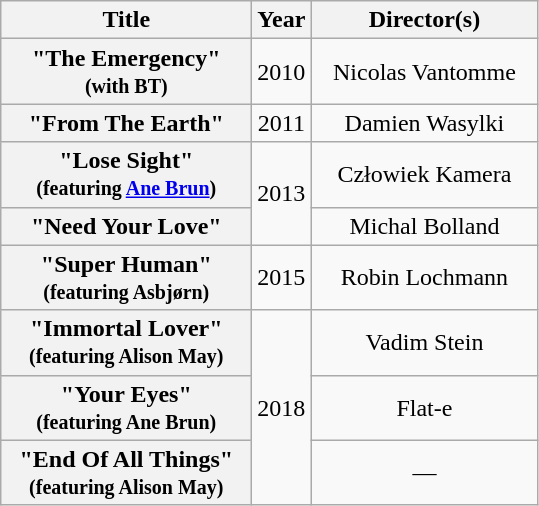<table class="wikitable plainrowheaders" style="text-align:center">
<tr>
<th scope="col" style="width:10em;">Title</th>
<th scope="col" style="width:2em;">Year</th>
<th scope="col" style="width:9em;">Director(s)</th>
</tr>
<tr>
<th scope="row">"The Emergency" <br><small>(with BT)</small></th>
<td>2010</td>
<td>Nicolas Vantomme</td>
</tr>
<tr>
<th scope="row">"From The Earth"</th>
<td>2011</td>
<td>Damien Wasylki</td>
</tr>
<tr>
<th scope="row">"Lose Sight" <br><small>(featuring <a href='#'>Ane Brun</a>)</small></th>
<td rowspan="2">2013</td>
<td>Człowiek Kamera</td>
</tr>
<tr>
<th scope="row">"Need Your Love"</th>
<td>Michal Bolland</td>
</tr>
<tr>
<th scope="row">"Super Human" <br><small>(featuring Asbjørn)</small></th>
<td>2015</td>
<td>Robin Lochmann</td>
</tr>
<tr>
<th scope="row">"Immortal Lover" <br><small>(featuring Alison May)</small></th>
<td rowspan="3">2018</td>
<td>Vadim Stein</td>
</tr>
<tr>
<th scope="row">"Your Eyes" <br><small>(featuring Ane Brun)</small></th>
<td>Flat-e</td>
</tr>
<tr>
<th scope="row">"End Of All Things" <br><small>(featuring Alison May)</small></th>
<td>—</td>
</tr>
</table>
